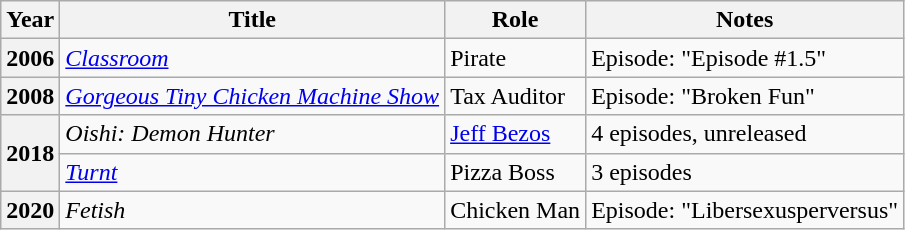<table class="wikitable plainrowheaders sortable" style="margin-right: 0;">
<tr>
<th scope="col">Year</th>
<th scope="col">Title</th>
<th scope="col">Role</th>
<th scope="col" class="unsortable">Notes</th>
</tr>
<tr>
<th scope="row">2006</th>
<td><em><a href='#'>Classroom</a></em></td>
<td>Pirate</td>
<td>Episode: "Episode #1.5"</td>
</tr>
<tr>
<th scope="row">2008</th>
<td><em><a href='#'>Gorgeous Tiny Chicken Machine Show</a></em></td>
<td>Tax Auditor</td>
<td>Episode: "Broken Fun"</td>
</tr>
<tr>
<th rowspan="2" scope="row">2018</th>
<td><em>Oishi: Demon Hunter</em></td>
<td><a href='#'>Jeff Bezos</a></td>
<td>4 episodes, unreleased</td>
</tr>
<tr>
<td><em><a href='#'>Turnt</a></em></td>
<td>Pizza Boss</td>
<td>3 episodes</td>
</tr>
<tr>
<th scope="row">2020</th>
<td><em>Fetish</em></td>
<td>Chicken Man</td>
<td>Episode: "Libersexusperversus"</td>
</tr>
</table>
